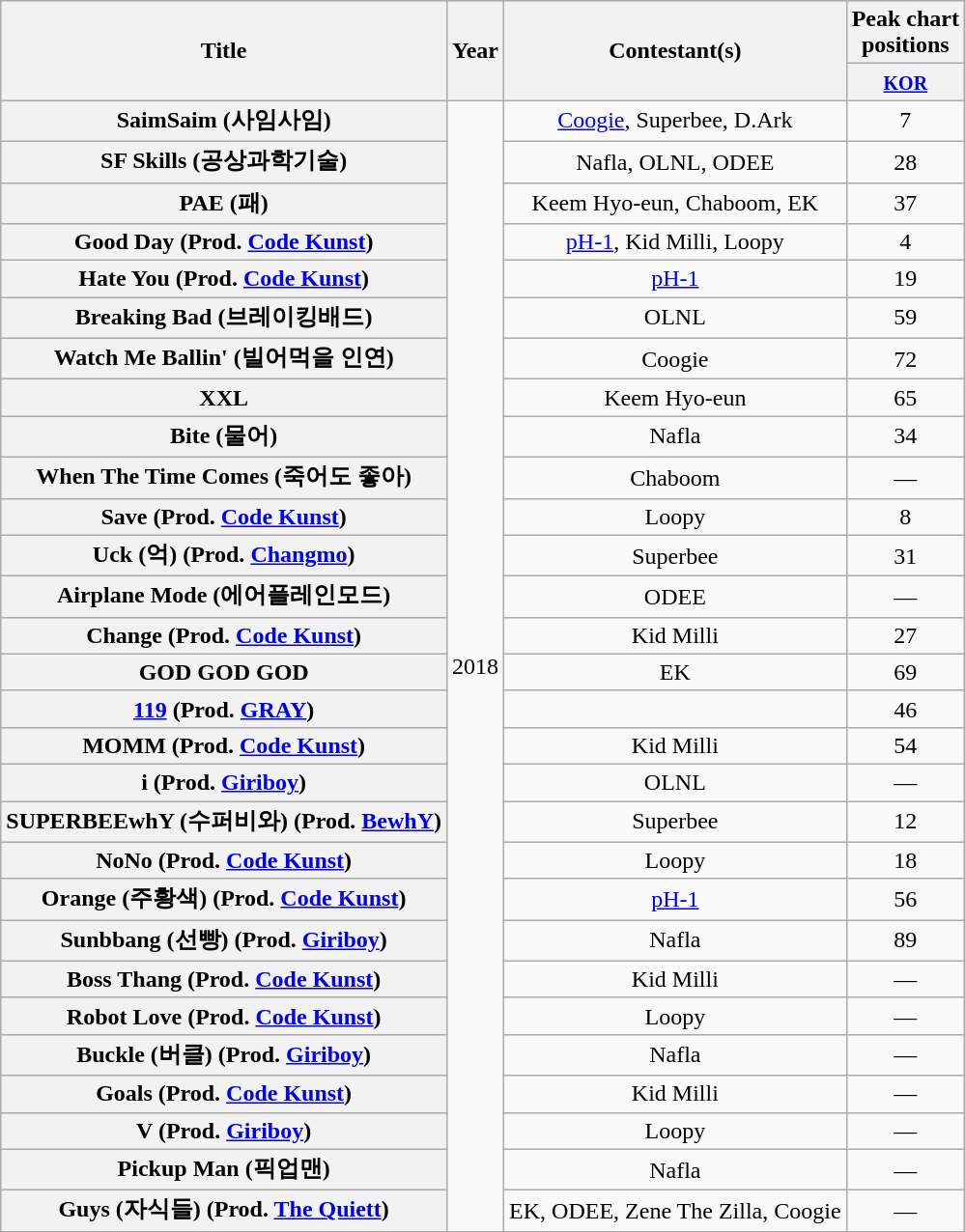<table class="wikitable plainrowheaders" style="text-align:center">
<tr>
<th scope="col" rowspan="2">Title</th>
<th scope="col" rowspan="2">Year</th>
<th scope="col" rowspan="2">Contestant(s)</th>
<th scope="col" colspan="1">Peak chart <br> positions</th>
</tr>
<tr>
<th><small><a href='#'>KOR</a></small><br></th>
</tr>
<tr>
<th scope="row">SaimSaim (사임사임)<br></th>
<td rowspan="29">2018</td>
<td><a href='#'>Coogie</a>, Superbee, D.Ark</td>
<td>7</td>
</tr>
<tr>
<th scope="row">SF Skills (공상과학기술)<br></th>
<td>Nafla, OLNL, ODEE</td>
<td>28</td>
</tr>
<tr>
<th scope="row">PAE (패)<br></th>
<td>Keem Hyo-eun, Chaboom, EK</td>
<td>37</td>
</tr>
<tr>
<th scope="row">Good Day (Prod. <a href='#'>Code Kunst</a>)<br></th>
<td><a href='#'>pH-1</a>, Kid Milli, Loopy</td>
<td>4</td>
</tr>
<tr>
<th scope="row">Hate You (Prod. <a href='#'>Code Kunst</a>)<br></th>
<td><a href='#'>pH-1</a></td>
<td>19</td>
</tr>
<tr>
<th scope="row">Breaking Bad (브레이킹배드)<br></th>
<td>OLNL</td>
<td>59</td>
</tr>
<tr>
<th scope="row">Watch Me Ballin' (빌어먹을 인연)<br></th>
<td>Coogie</td>
<td>72</td>
</tr>
<tr>
<th scope="row">XXL<br></th>
<td>Keem Hyo-eun</td>
<td>65</td>
</tr>
<tr>
<th scope="row">Bite (물어)</th>
<td>Nafla</td>
<td>34</td>
</tr>
<tr>
<th scope="row">When The Time Comes (죽어도 좋아)<br></th>
<td>Chaboom</td>
<td>—</td>
</tr>
<tr>
<th scope="row">Save (Prod. <a href='#'>Code Kunst</a>)<br></th>
<td>Loopy</td>
<td>8</td>
</tr>
<tr>
<th scope="row">Uck (억) (Prod. <a href='#'>Changmo</a>) <br></th>
<td>Superbee</td>
<td>31</td>
</tr>
<tr>
<th scope="row">Airplane Mode (에어플레인모드) <br></th>
<td>ODEE</td>
<td>—</td>
</tr>
<tr>
<th scope="row">Change (Prod. <a href='#'>Code Kunst</a>)<br> </th>
<td>Kid Milli</td>
<td>27</td>
</tr>
<tr>
<th scope="row">GOD GOD GOD</th>
<td>EK</td>
<td>69</td>
</tr>
<tr>
<th scope="row"><a href='#'>119</a> (Prod. <a href='#'>GRAY</a>)</th>
<td></td>
<td>46</td>
</tr>
<tr>
<th scope="row">MOMM (Prod. <a href='#'>Code Kunst</a>) <br></th>
<td>Kid Milli</td>
<td>54</td>
</tr>
<tr>
<th scope="row">i (Prod. <a href='#'>Giriboy</a>)<br> </th>
<td>OLNL</td>
<td>—</td>
</tr>
<tr>
<th scope="row">SUPERBEEwhY (수퍼비와) (Prod. <a href='#'>BewhY</a>)<br> </th>
<td>Superbee</td>
<td>12</td>
</tr>
<tr>
<th scope="row">NoNo (Prod. <a href='#'>Code Kunst</a>) <br></th>
<td>Loopy</td>
<td>18</td>
</tr>
<tr>
<th scope="row">Orange (주황색) (Prod. <a href='#'>Code Kunst</a>)<br> </th>
<td><a href='#'>pH-1</a></td>
<td>56</td>
</tr>
<tr>
<th scope="row">Sunbbang (선빵) (Prod. <a href='#'>Giriboy</a>)<br> </th>
<td>Nafla</td>
<td>89</td>
</tr>
<tr>
<th scope="row">Boss Thang (Prod. <a href='#'>Code Kunst</a>)<br> </th>
<td>Kid Milli</td>
<td>—</td>
</tr>
<tr>
<th scope="row">Robot Love (Prod. <a href='#'>Code Kunst</a>)</th>
<td>Loopy</td>
<td>—</td>
</tr>
<tr>
<th scope="row">Buckle (버클) (Prod. <a href='#'>Giriboy</a>)<br> </th>
<td>Nafla</td>
<td>—</td>
</tr>
<tr>
<th scope="row">Goals (Prod. <a href='#'>Code Kunst</a>)<br> </th>
<td>Kid Milli</td>
<td>—</td>
</tr>
<tr>
<th scope="row">V (Prod. <a href='#'>Giriboy</a>)<br> </th>
<td>Loopy</td>
<td>—</td>
</tr>
<tr>
<th scope="row">Pickup Man (픽업맨) <br> </th>
<td>Nafla</td>
<td>—</td>
</tr>
<tr>
<th scope="row">Guys (자식들) (Prod. <a href='#'>The Quiett</a>)</th>
<td>EK, ODEE, Zene The Zilla, Coogie</td>
<td>—</td>
</tr>
<tr>
</tr>
</table>
